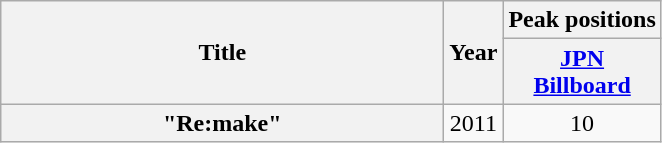<table class="wikitable plainrowheaders" style="text-align:center;">
<tr>
<th scope="col" rowspan="2" style="width:18em;">Title</th>
<th scope="col" rowspan="2">Year</th>
<th scope="col">Peak positions</th>
</tr>
<tr>
<th scope="col"><a href='#'>JPN<br>Billboard</a></th>
</tr>
<tr>
<th scope="row">"Re:make"</th>
<td rowspan="1">2011</td>
<td>10</td>
</tr>
</table>
